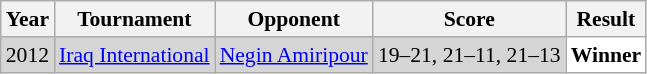<table class="sortable wikitable" style="font-size: 90%;">
<tr>
<th>Year</th>
<th>Tournament</th>
<th>Opponent</th>
<th>Score</th>
<th>Result</th>
</tr>
<tr style="background:#D5D5D5">
<td align="center">2012</td>
<td align="left"><a href='#'>Iraq International</a></td>
<td align="left"> <a href='#'>Negin Amiripour</a></td>
<td align="left">19–21, 21–11, 21–13</td>
<td style="text-align:left; background:white"> <strong>Winner</strong></td>
</tr>
</table>
